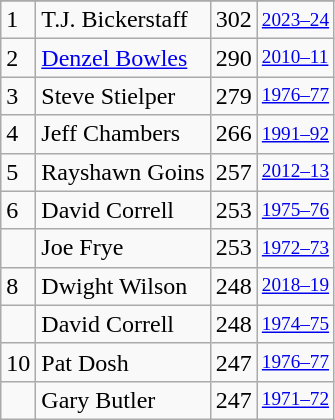<table class="wikitable">
<tr>
</tr>
<tr>
<td>1</td>
<td>T.J. Bickerstaff</td>
<td>302</td>
<td style="font-size:80%;"><a href='#'>2023–24</a></td>
</tr>
<tr>
<td>2</td>
<td><a href='#'>Denzel Bowles</a></td>
<td>290</td>
<td style="font-size:80%;"><a href='#'>2010–11</a></td>
</tr>
<tr>
<td>3</td>
<td>Steve Stielper</td>
<td>279</td>
<td style="font-size:80%;"><a href='#'>1976–77</a></td>
</tr>
<tr>
<td>4</td>
<td>Jeff Chambers</td>
<td>266</td>
<td style="font-size:80%;"><a href='#'>1991–92</a></td>
</tr>
<tr>
<td>5</td>
<td>Rayshawn Goins</td>
<td>257</td>
<td style="font-size:80%;"><a href='#'>2012–13</a></td>
</tr>
<tr>
<td>6</td>
<td>David Correll</td>
<td>253</td>
<td style="font-size:80%;"><a href='#'>1975–76</a></td>
</tr>
<tr>
<td></td>
<td>Joe Frye</td>
<td>253</td>
<td style="font-size:80%;"><a href='#'>1972–73</a></td>
</tr>
<tr>
<td>8</td>
<td>Dwight Wilson</td>
<td>248</td>
<td style="font-size:80%;"><a href='#'>2018–19</a></td>
</tr>
<tr>
<td></td>
<td>David Correll</td>
<td>248</td>
<td style="font-size:80%;"><a href='#'>1974–75</a></td>
</tr>
<tr>
<td>10</td>
<td>Pat Dosh</td>
<td>247</td>
<td style="font-size:80%;"><a href='#'>1976–77</a></td>
</tr>
<tr>
<td></td>
<td>Gary Butler</td>
<td>247</td>
<td style="font-size:80%;"><a href='#'>1971–72</a></td>
</tr>
</table>
